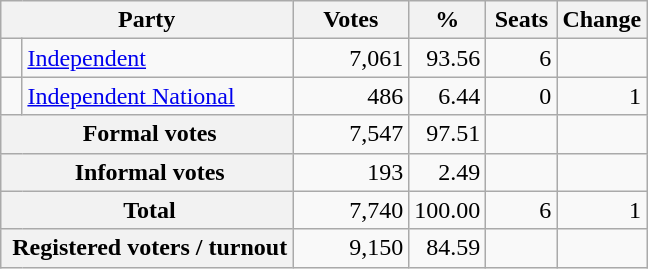<table class="wikitable" style="text-align:right; margin-bottom:0">
<tr>
<th style="width:10px" colspan=3>Party</th>
<th style="width:70px;">Votes</th>
<th style="width:40px;">%</th>
<th style="width:40px;">Seats</th>
<th style="width:40px;">Change</th>
</tr>
<tr>
<td> </td>
<td style="text-align:left;" colspan="2"><a href='#'>Independent</a></td>
<td>7,061</td>
<td>93.56</td>
<td>6</td>
<td></td>
</tr>
<tr>
<td> </td>
<td style="text-align:left;" colspan="2"><a href='#'>Independent National</a></td>
<td>486</td>
<td>6.44</td>
<td>0</td>
<td> 1</td>
</tr>
<tr>
<th colspan="3" rowspan="1"> Formal votes</th>
<td>7,547</td>
<td>97.51</td>
<td></td>
<td></td>
</tr>
<tr>
<th colspan="3" rowspan="1"> Informal votes</th>
<td>193</td>
<td>2.49</td>
<td></td>
<td></td>
</tr>
<tr>
<th colspan="3" rowspan="1"> Total</th>
<td>7,740</td>
<td>100.00</td>
<td>6</td>
<td> 1</td>
</tr>
<tr>
<th colspan="3" rowspan="1"> Registered voters / turnout</th>
<td>9,150</td>
<td>84.59</td>
<td></td>
<td></td>
</tr>
</table>
